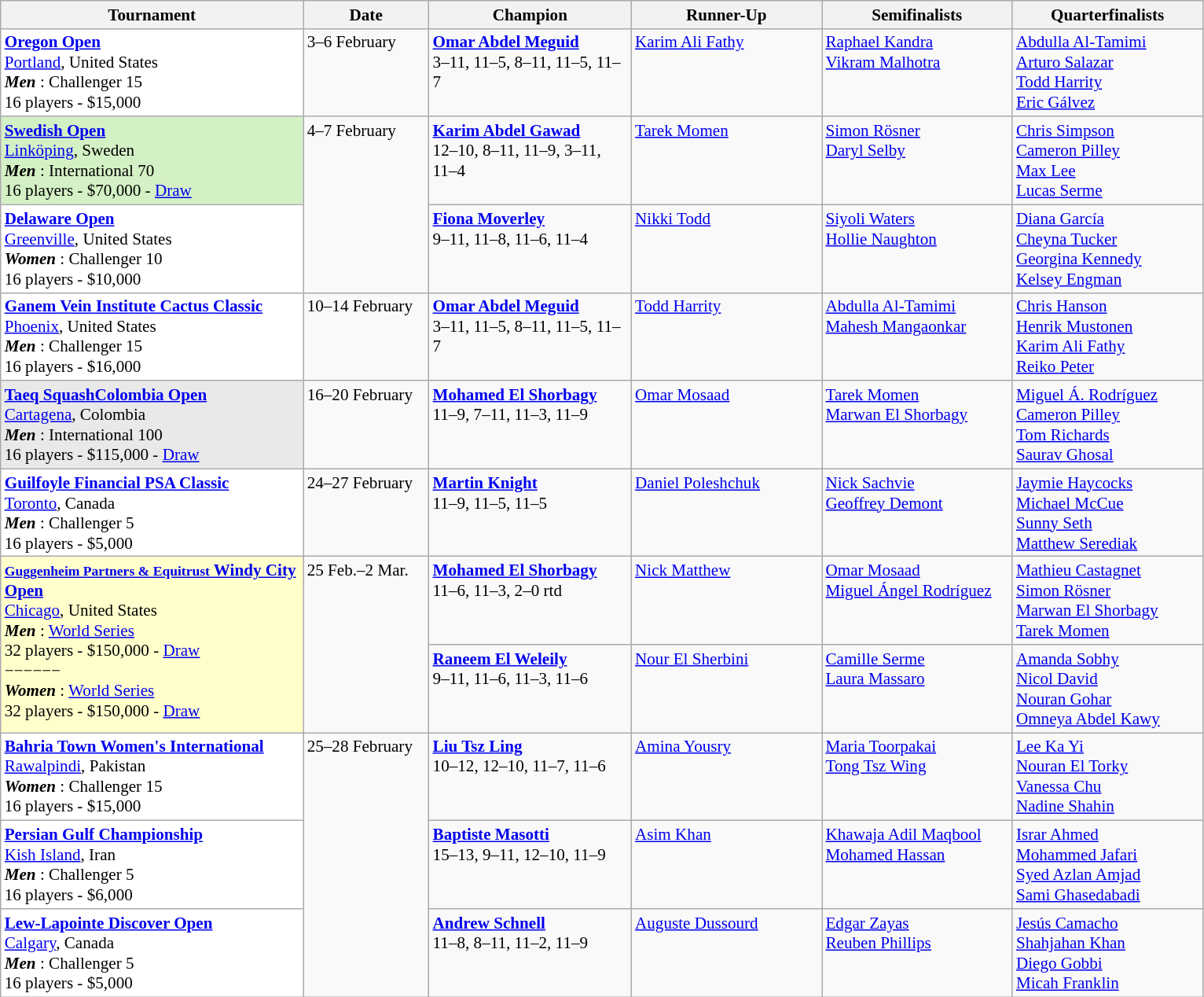<table class="wikitable" style="font-size:88%">
<tr>
<th width=250>Tournament</th>
<th width=100>Date</th>
<th width=165>Champion</th>
<th width=155>Runner-Up</th>
<th width=155>Semifinalists</th>
<th width=155>Quarterfinalists</th>
</tr>
<tr valign=top>
<td style="background:#fff;"><strong><a href='#'>Oregon Open</a></strong><br> <a href='#'>Portland</a>, United States<br><strong> <em>Men</em> </strong>: Challenger 15<br>16 players - $15,000</td>
<td>3–6 February</td>
<td> <strong><a href='#'>Omar Abdel Meguid</a></strong><br>3–11, 11–5, 8–11, 11–5, 11–7</td>
<td> <a href='#'>Karim Ali Fathy</a></td>
<td> <a href='#'>Raphael Kandra</a><br>  <a href='#'>Vikram Malhotra</a></td>
<td> <a href='#'>Abdulla Al-Tamimi</a><br> <a href='#'>Arturo Salazar</a><br> <a href='#'>Todd Harrity</a><br> <a href='#'>Eric Gálvez</a></td>
</tr>
<tr valign=top>
<td style="background:#D4F1C5;"><strong><a href='#'> Swedish Open</a></strong><br> <a href='#'>Linköping</a>, Sweden<br><strong> <em>Men</em> </strong>: International 70<br>16 players - $70,000 - <a href='#'>Draw</a></td>
<td rowspan=2>4–7 February</td>
<td> <strong><a href='#'>Karim Abdel Gawad</a></strong><br>12–10, 8–11, 11–9, 3–11, 11–4</td>
<td> <a href='#'>Tarek Momen</a></td>
<td> <a href='#'>Simon Rösner</a><br> <a href='#'>Daryl Selby</a></td>
<td> <a href='#'>Chris Simpson</a><br> <a href='#'>Cameron Pilley</a><br> <a href='#'>Max Lee</a><br> <a href='#'>Lucas Serme</a></td>
</tr>
<tr valign=top>
<td style="background:#fff;"><strong><a href='#'> Delaware Open</a></strong><br> <a href='#'>Greenville</a>, United States<br><strong> <em>Women</em> </strong>: Challenger 10<br>16 players - $10,000</td>
<td> <strong><a href='#'>Fiona Moverley</a></strong><br>9–11, 11–8, 11–6, 11–4</td>
<td> <a href='#'>Nikki Todd</a></td>
<td> <a href='#'>Siyoli Waters</a><br> <a href='#'>Hollie Naughton</a></td>
<td> <a href='#'>Diana García</a><br> <a href='#'>Cheyna Tucker</a><br> <a href='#'>Georgina Kennedy</a><br> <a href='#'>Kelsey Engman</a></td>
</tr>
<tr valign=top>
<td style="background:#fff;"><strong><a href='#'>Ganem Vein Institute Cactus Classic</a></strong><br> <a href='#'>Phoenix</a>, United States<br><strong> <em>Men</em> </strong>: Challenger 15<br>16 players - $16,000</td>
<td>10–14 February</td>
<td> <strong><a href='#'>Omar Abdel Meguid</a></strong><br>3–11, 11–5, 8–11, 11–5, 11–7</td>
<td> <a href='#'>Todd Harrity</a></td>
<td> <a href='#'>Abdulla Al-Tamimi</a><br>  <a href='#'>Mahesh Mangaonkar</a></td>
<td> <a href='#'>Chris Hanson</a><br> <a href='#'>Henrik Mustonen</a><br> <a href='#'>Karim Ali Fathy</a><br> <a href='#'>Reiko Peter</a></td>
</tr>
<tr valign=top>
<td style="background:#E9E9E9;"><strong><a href='#'>Taeq SquashColombia Open</a></strong><br> <a href='#'>Cartagena</a>, Colombia<br><strong> <em>Men</em> </strong>: International 100<br>16 players - $115,000 - <a href='#'>Draw</a></td>
<td>16–20 February</td>
<td> <strong><a href='#'>Mohamed El Shorbagy</a></strong><br>11–9, 7–11, 11–3, 11–9</td>
<td> <a href='#'>Omar Mosaad</a></td>
<td> <a href='#'>Tarek Momen</a><br> <a href='#'>Marwan El Shorbagy</a></td>
<td> <a href='#'>Miguel Á. Rodríguez</a><br> <a href='#'>Cameron Pilley</a><br> <a href='#'>Tom Richards</a><br> <a href='#'>Saurav Ghosal</a></td>
</tr>
<tr valign=top>
<td style="background:#fff;"><strong><a href='#'>Guilfoyle Financial PSA Classic</a></strong><br> <a href='#'>Toronto</a>, Canada<br><strong> <em>Men</em> </strong>: Challenger 5<br>16 players - $5,000</td>
<td>24–27 February</td>
<td> <strong><a href='#'>Martin Knight</a></strong><br>11–9, 11–5, 11–5</td>
<td> <a href='#'>Daniel Poleshchuk</a></td>
<td> <a href='#'>Nick Sachvie</a><br> <a href='#'>Geoffrey Demont</a></td>
<td> <a href='#'>Jaymie Haycocks</a><br> <a href='#'>Michael McCue</a><br> <a href='#'>Sunny Seth</a><br> <a href='#'>Matthew Serediak</a></td>
</tr>
<tr valign=top>
<td rowspan=2 style="background:#ffc;"><strong><a href='#'><small>Guggenheim Partners & Equitrust</small> Windy City Open</a></strong><br> <a href='#'>Chicago</a>, United States<br><strong> <em>Men</em> </strong>: <a href='#'>World Series</a><br>32 players - $150,000 - <a href='#'>Draw</a><br>−−−−−−<br><strong> <em>Women</em> </strong>: <a href='#'>World Series</a><br>32 players - $150,000 - <a href='#'>Draw</a></td>
<td rowspan=2>25 Feb.–2 Mar.</td>
<td> <strong><a href='#'>Mohamed El Shorbagy</a></strong><br>11–6, 11–3, 2–0 rtd</td>
<td> <a href='#'>Nick Matthew</a></td>
<td> <a href='#'>Omar Mosaad</a><br> <a href='#'>Miguel Ángel Rodríguez</a></td>
<td> <a href='#'>Mathieu Castagnet</a><br> <a href='#'>Simon Rösner</a><br> <a href='#'>Marwan El Shorbagy</a><br> <a href='#'>Tarek Momen</a></td>
</tr>
<tr valign=top>
<td> <strong><a href='#'>Raneem El Weleily</a></strong><br>9–11, 11–6, 11–3, 11–6</td>
<td> <a href='#'>Nour El Sherbini</a></td>
<td> <a href='#'>Camille Serme</a><br> <a href='#'>Laura Massaro</a></td>
<td> <a href='#'>Amanda Sobhy</a><br> <a href='#'>Nicol David</a><br> <a href='#'>Nouran Gohar</a><br> <a href='#'>Omneya Abdel Kawy</a></td>
</tr>
<tr valign=top>
<td style="background:#fff;"><strong><a href='#'>Bahria Town Women's International</a></strong><br> <a href='#'>Rawalpindi</a>, Pakistan<br><strong> <em>Women</em> </strong>: Challenger 15<br>16 players - $15,000</td>
<td rowspan=3>25–28 February</td>
<td> <strong><a href='#'>Liu Tsz Ling</a></strong><br>10–12, 12–10, 11–7, 11–6</td>
<td> <a href='#'>Amina Yousry</a></td>
<td> <a href='#'>Maria Toorpakai</a><br> <a href='#'>Tong Tsz Wing</a></td>
<td> <a href='#'>Lee Ka Yi</a><br> <a href='#'>Nouran El Torky</a><br> <a href='#'>Vanessa Chu</a><br> <a href='#'>Nadine Shahin</a></td>
</tr>
<tr valign=top>
<td style="background:#fff;"><strong><a href='#'>Persian Gulf Championship</a></strong><br> <a href='#'>Kish Island</a>, Iran<br><strong> <em>Men</em> </strong>: Challenger 5<br>16 players - $6,000</td>
<td> <strong><a href='#'>Baptiste Masotti</a></strong><br>15–13, 9–11, 12–10, 11–9</td>
<td> <a href='#'>Asim Khan</a></td>
<td> <a href='#'>Khawaja Adil Maqbool</a><br> <a href='#'>Mohamed Hassan</a></td>
<td> <a href='#'>Israr Ahmed</a><br> <a href='#'>Mohammed Jafari</a><br> <a href='#'>Syed Azlan Amjad</a><br> <a href='#'>Sami Ghasedabadi</a></td>
</tr>
<tr valign=top>
<td style="background:#fff;"><strong><a href='#'>Lew-Lapointe Discover  Open</a></strong><br> <a href='#'>Calgary</a>, Canada<br><strong> <em>Men</em> </strong>: Challenger 5<br>16 players - $5,000</td>
<td> <strong><a href='#'>Andrew Schnell</a></strong><br>11–8, 8–11, 11–2, 11–9</td>
<td> <a href='#'>Auguste Dussourd</a></td>
<td> <a href='#'>Edgar Zayas</a><br> <a href='#'>Reuben Phillips</a></td>
<td> <a href='#'>Jesús Camacho</a><br> <a href='#'>Shahjahan Khan</a><br> <a href='#'>Diego Gobbi</a><br> <a href='#'>Micah Franklin</a></td>
</tr>
</table>
